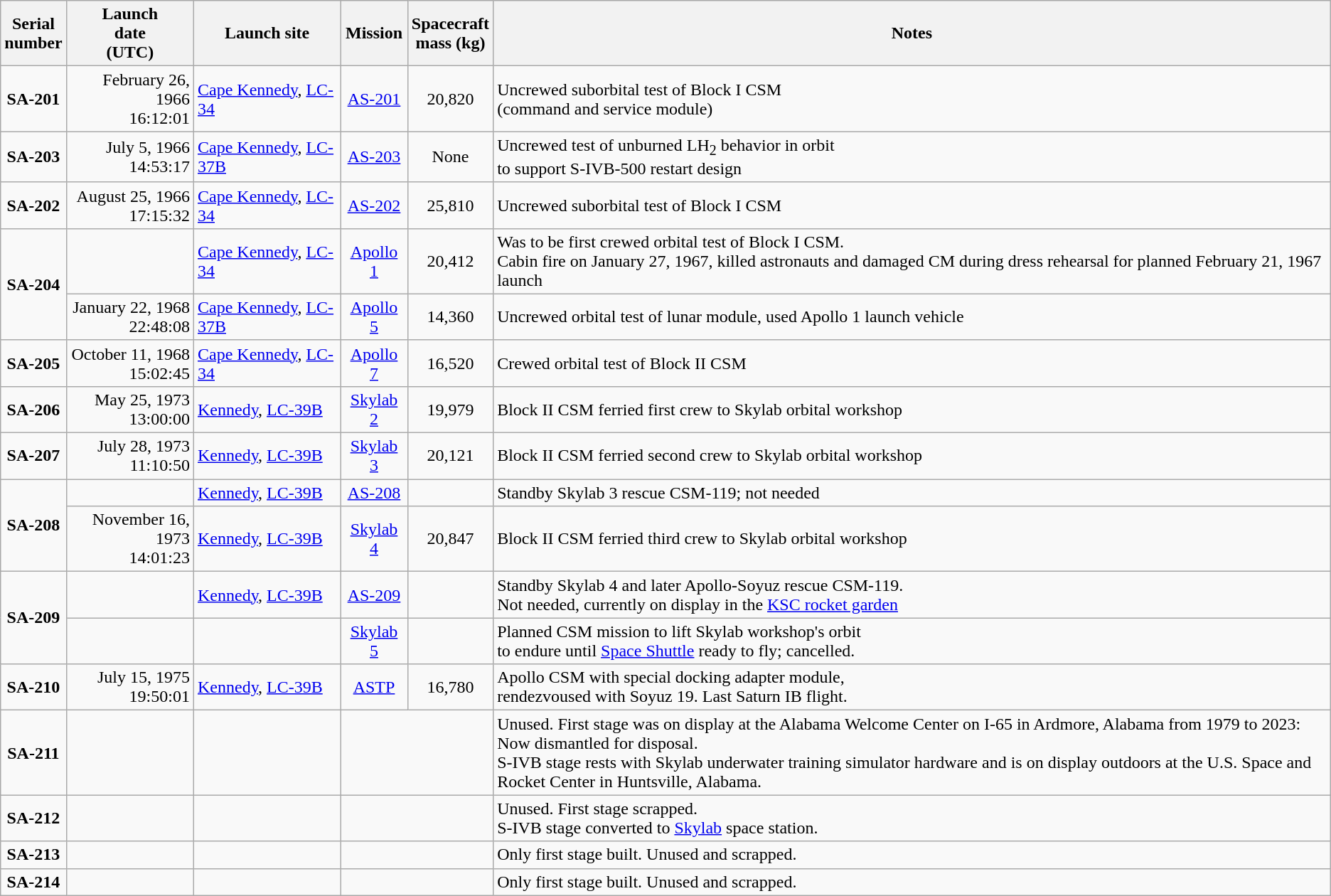<table class="wikitable">
<tr>
<th>Serial<br>number</th>
<th>Launch<br>date<br>(UTC)</th>
<th>Launch site</th>
<th>Mission</th>
<th>Spacecraft<br>mass (kg)</th>
<th>Notes</th>
</tr>
<tr>
<td align=center><strong>SA-201</strong></td>
<td align="right">February 26, 1966<br>16:12:01</td>
<td><a href='#'>Cape Kennedy</a>, <a href='#'>LC-34</a></td>
<td align="center"><a href='#'>AS-201</a></td>
<td align=center>20,820</td>
<td>Uncrewed suborbital test of Block I CSM<br>(command and service module)</td>
</tr>
<tr>
<td align=center><strong>SA-203</strong></td>
<td align="right">July 5, 1966<br>14:53:17</td>
<td><a href='#'>Cape Kennedy</a>, <a href='#'>LC-37B</a></td>
<td align="center"><a href='#'>AS-203</a></td>
<td align=center>None</td>
<td>Uncrewed test of unburned LH<sub>2</sub> behavior in orbit<br>to support S-IVB-500 restart design</td>
</tr>
<tr>
<td align=center><strong>SA-202</strong></td>
<td align="right">August 25, 1966<br>17:15:32</td>
<td><a href='#'>Cape Kennedy</a>, <a href='#'>LC-34</a></td>
<td align="center"><a href='#'>AS-202</a></td>
<td align=center>25,810</td>
<td>Uncrewed suborbital test of Block I CSM</td>
</tr>
<tr>
<td rowspan=2 align=center><strong>SA-204</strong></td>
<td colspan="1"></td>
<td><a href='#'>Cape Kennedy</a>, <a href='#'>LC-34</a></td>
<td align="center"><a href='#'>Apollo 1</a></td>
<td align=center>20,412</td>
<td>Was to be first crewed orbital test of Block I CSM.<br>Cabin fire on January 27, 1967, killed astronauts and damaged CM during dress rehearsal for planned February 21, 1967 launch</td>
</tr>
<tr>
<td align="right">January 22, 1968<br>22:48:08</td>
<td><a href='#'>Cape Kennedy</a>, <a href='#'>LC-37B</a></td>
<td align="center"><a href='#'>Apollo 5</a></td>
<td align=center>14,360</td>
<td>Uncrewed orbital test of lunar module, used Apollo 1 launch vehicle</td>
</tr>
<tr>
<td align=center><strong>SA-205</strong></td>
<td align="right">October 11, 1968<br>15:02:45</td>
<td><a href='#'>Cape Kennedy</a>, <a href='#'>LC-34</a></td>
<td align="center"><a href='#'>Apollo 7</a></td>
<td align=center>16,520</td>
<td>Crewed orbital test of Block II CSM</td>
</tr>
<tr>
<td align=center><strong>SA-206</strong></td>
<td align="right">May 25, 1973<br>13:00:00</td>
<td><a href='#'>Kennedy</a>, <a href='#'>LC-39B</a></td>
<td align="center"><a href='#'>Skylab 2</a></td>
<td align=center>19,979</td>
<td>Block II CSM ferried first crew to Skylab orbital workshop</td>
</tr>
<tr>
<td align=center><strong>SA-207</strong></td>
<td align="right">July 28, 1973<br>11:10:50</td>
<td><a href='#'>Kennedy</a>, <a href='#'>LC-39B</a></td>
<td align="center"><a href='#'>Skylab 3</a></td>
<td align=center>20,121</td>
<td>Block II CSM ferried second crew to Skylab orbital workshop</td>
</tr>
<tr>
<td rowspan=2 align=center><strong>SA-208</strong></td>
<td></td>
<td><a href='#'>Kennedy</a>, <a href='#'>LC-39B</a></td>
<td align="center"><a href='#'>AS-208</a></td>
<td></td>
<td>Standby Skylab 3 rescue CSM-119; not needed</td>
</tr>
<tr>
<td align="right">November 16, 1973<br>14:01:23</td>
<td><a href='#'>Kennedy</a>, <a href='#'>LC-39B</a></td>
<td align="center"><a href='#'>Skylab 4</a></td>
<td align=center>20,847</td>
<td>Block II CSM ferried third crew to Skylab orbital workshop</td>
</tr>
<tr>
<td rowspan=2 align=center><strong>SA-209</strong></td>
<td></td>
<td><a href='#'>Kennedy</a>, <a href='#'>LC-39B</a></td>
<td align="center"><a href='#'>AS-209</a></td>
<td></td>
<td>Standby Skylab 4 and later Apollo-Soyuz rescue CSM-119.<br>Not needed, currently on display in the <a href='#'>KSC rocket garden</a></td>
</tr>
<tr>
<td></td>
<td></td>
<td align="center"><a href='#'>Skylab 5</a></td>
<td></td>
<td>Planned CSM mission to lift Skylab workshop's orbit<br>to endure until <a href='#'>Space Shuttle</a> ready to fly; cancelled.</td>
</tr>
<tr>
<td align=center><strong>SA-210</strong></td>
<td align="right">July 15, 1975<br>19:50:01</td>
<td><a href='#'>Kennedy</a>, <a href='#'>LC-39B</a></td>
<td align="center"><a href='#'>ASTP</a></td>
<td align=center>16,780</td>
<td>Apollo CSM with special docking adapter module,<br>rendezvoused with Soyuz 19. Last Saturn IB flight.</td>
</tr>
<tr>
<td align=center><strong>SA-211</strong></td>
<td></td>
<td></td>
<td colspan="2"></td>
<td>Unused. First stage was on display at the Alabama Welcome Center on I-65 in Ardmore, Alabama from 1979 to 2023: Now dismantled for disposal. <br>S-IVB stage rests with Skylab underwater training simulator hardware and is on display outdoors at the U.S. Space and Rocket Center in Huntsville, Alabama.</td>
</tr>
<tr>
<td align=center><strong>SA-212</strong></td>
<td></td>
<td></td>
<td colspan="2"></td>
<td>Unused. First stage scrapped.<br>S-IVB stage converted to <a href='#'>Skylab</a> space station.</td>
</tr>
<tr>
<td align=center><strong>SA-213</strong></td>
<td></td>
<td></td>
<td colspan="2"></td>
<td>Only first stage built. Unused and scrapped.</td>
</tr>
<tr>
<td align=center><strong>SA-214</strong></td>
<td></td>
<td></td>
<td colspan="2"></td>
<td>Only first stage built. Unused and scrapped.</td>
</tr>
</table>
